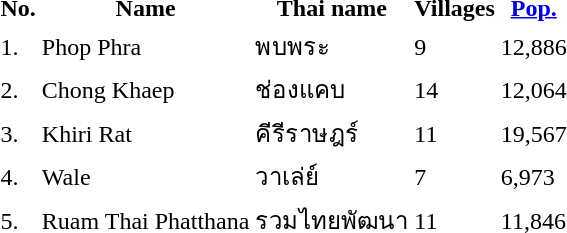<table>
<tr>
<th>No.</th>
<th>Name</th>
<th>Thai name</th>
<th>Villages</th>
<th><a href='#'>Pop.</a></th>
<td>    </td>
</tr>
<tr>
<td>1.</td>
<td>Phop Phra</td>
<td>พบพระ</td>
<td>9</td>
<td>12,886</td>
<td></td>
</tr>
<tr>
<td>2.</td>
<td>Chong Khaep</td>
<td>ช่องแคบ</td>
<td>14</td>
<td>12,064</td>
<td></td>
</tr>
<tr>
<td>3.</td>
<td>Khiri Rat</td>
<td>คีรีราษฎร์</td>
<td>11</td>
<td>19,567</td>
<td></td>
</tr>
<tr>
<td>4.</td>
<td>Wale</td>
<td>วาเล่ย์</td>
<td>7</td>
<td>6,973</td>
<td></td>
</tr>
<tr>
<td>5.</td>
<td>Ruam Thai Phatthana</td>
<td>รวมไทยพัฒนา</td>
<td>11</td>
<td>11,846</td>
<td></td>
</tr>
</table>
